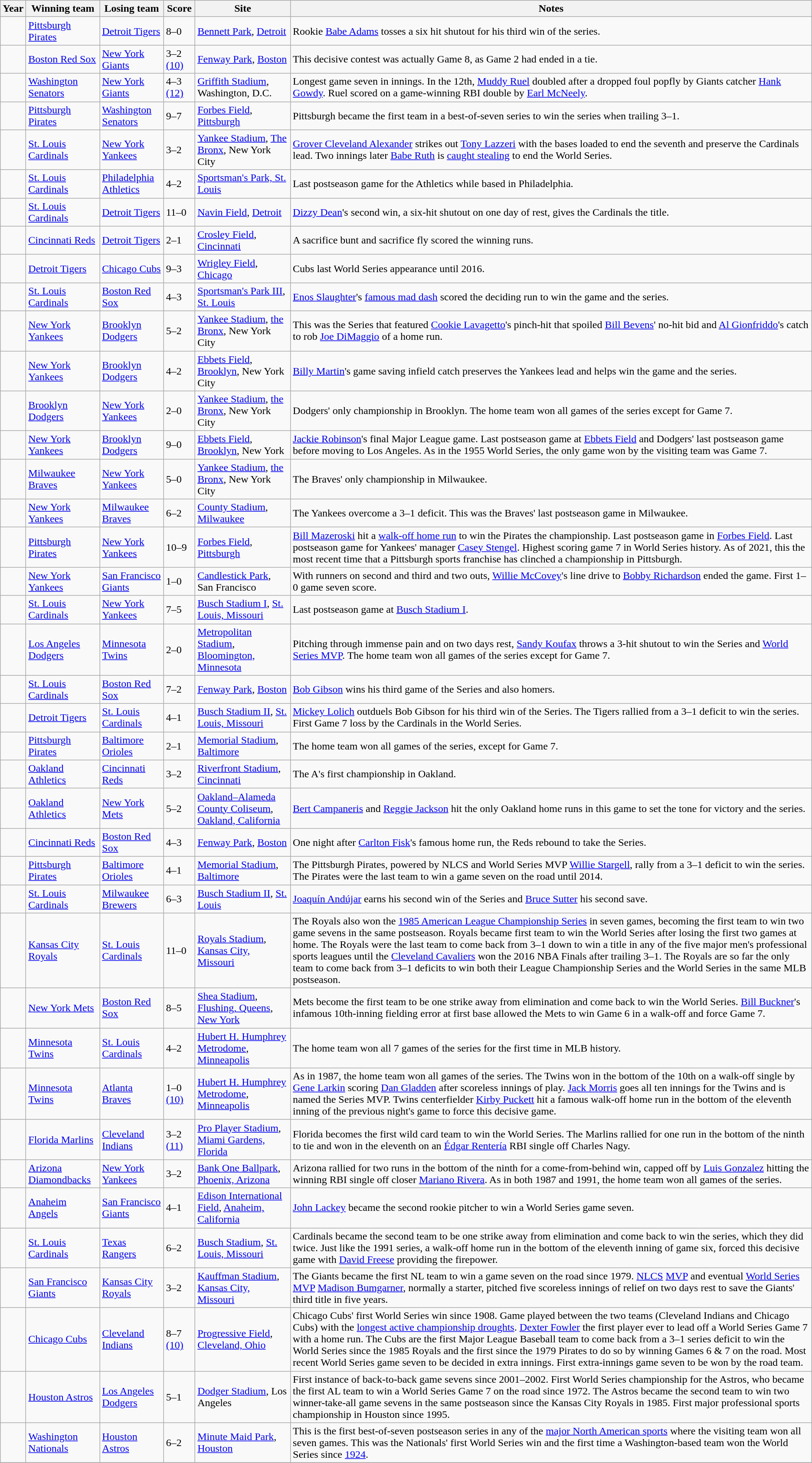<table class=wikitable>
<tr>
<th>Year</th>
<th>Winning team</th>
<th>Losing team</th>
<th>Score</th>
<th>Site</th>
<th>Notes</th>
</tr>
<tr>
<td></td>
<td><a href='#'>Pittsburgh Pirates</a></td>
<td><a href='#'>Detroit Tigers</a></td>
<td>8–0</td>
<td><a href='#'>Bennett Park</a>, <a href='#'>Detroit</a></td>
<td>Rookie <a href='#'>Babe Adams</a> tosses a six hit shutout for his third win of the series.</td>
</tr>
<tr>
<td></td>
<td><a href='#'>Boston Red Sox</a></td>
<td><a href='#'>New York Giants</a></td>
<td>3–2 <a href='#'>(10)</a></td>
<td><a href='#'>Fenway Park</a>, <a href='#'>Boston</a></td>
<td>This decisive contest was actually Game 8, as Game 2 had ended in a tie.</td>
</tr>
<tr>
<td></td>
<td><a href='#'>Washington Senators</a></td>
<td><a href='#'>New York Giants</a></td>
<td>4–3 <a href='#'>(12)</a></td>
<td><a href='#'>Griffith Stadium</a>, Washington, D.C.</td>
<td>Longest game seven in innings. In the 12th, <a href='#'>Muddy Ruel</a> doubled after a dropped foul popfly by Giants catcher <a href='#'>Hank Gowdy</a>. Ruel scored on a game-winning RBI double by <a href='#'>Earl McNeely</a>.</td>
</tr>
<tr>
<td></td>
<td><a href='#'>Pittsburgh Pirates</a></td>
<td><a href='#'>Washington Senators</a></td>
<td>9–7</td>
<td><a href='#'>Forbes Field</a>, <a href='#'>Pittsburgh</a></td>
<td>Pittsburgh became the first team in a best-of-seven series to win the series when trailing 3–1.</td>
</tr>
<tr>
<td></td>
<td><a href='#'>St. Louis Cardinals</a></td>
<td><a href='#'>New York Yankees</a></td>
<td>3–2</td>
<td><a href='#'>Yankee Stadium</a>, <a href='#'>The Bronx</a>, New York City</td>
<td><a href='#'>Grover Cleveland Alexander</a> strikes out <a href='#'>Tony Lazzeri</a> with the bases loaded to end the seventh and preserve the Cardinals lead. Two innings later <a href='#'>Babe Ruth</a> is <a href='#'>caught stealing</a> to end the World Series.</td>
</tr>
<tr>
<td></td>
<td><a href='#'>St. Louis Cardinals</a></td>
<td><a href='#'>Philadelphia Athletics</a></td>
<td>4–2</td>
<td><a href='#'>Sportsman's Park, St. Louis</a></td>
<td>Last postseason game for the Athletics while based in Philadelphia.</td>
</tr>
<tr>
<td></td>
<td><a href='#'>St. Louis Cardinals</a></td>
<td><a href='#'>Detroit Tigers</a></td>
<td>11–0</td>
<td><a href='#'>Navin Field</a>, <a href='#'>Detroit</a></td>
<td><a href='#'>Dizzy Dean</a>'s second win, a six-hit shutout on one day of rest, gives the Cardinals the title.</td>
</tr>
<tr>
<td></td>
<td><a href='#'>Cincinnati Reds</a></td>
<td><a href='#'>Detroit Tigers</a></td>
<td>2–1</td>
<td><a href='#'>Crosley Field</a>, <a href='#'>Cincinnati</a></td>
<td>A sacrifice bunt and sacrifice fly scored the winning runs.</td>
</tr>
<tr>
<td></td>
<td><a href='#'>Detroit Tigers</a></td>
<td><a href='#'>Chicago Cubs</a></td>
<td>9–3</td>
<td><a href='#'>Wrigley Field</a>, <a href='#'>Chicago</a></td>
<td>Cubs last World Series appearance until 2016. </td>
</tr>
<tr>
<td></td>
<td><a href='#'>St. Louis Cardinals</a></td>
<td><a href='#'>Boston Red Sox</a></td>
<td>4–3</td>
<td><a href='#'>Sportsman's Park III</a>, <a href='#'>St. Louis</a></td>
<td><a href='#'>Enos Slaughter</a>'s <a href='#'>famous mad dash</a> scored the deciding run to win the game and the series.</td>
</tr>
<tr>
<td></td>
<td><a href='#'>New York Yankees</a></td>
<td><a href='#'>Brooklyn Dodgers</a></td>
<td>5–2</td>
<td><a href='#'>Yankee Stadium</a>, <a href='#'>the Bronx</a>, New York City</td>
<td>This was the Series that featured <a href='#'>Cookie Lavagetto</a>'s pinch-hit that spoiled <a href='#'>Bill Bevens</a>' no-hit bid and <a href='#'>Al Gionfriddo</a>'s catch to rob <a href='#'>Joe DiMaggio</a> of a home run.</td>
</tr>
<tr>
<td></td>
<td><a href='#'>New York Yankees</a></td>
<td><a href='#'>Brooklyn Dodgers</a></td>
<td>4–2</td>
<td><a href='#'>Ebbets Field</a>, <a href='#'>Brooklyn</a>, New York City</td>
<td><a href='#'>Billy Martin</a>'s game saving infield catch preserves the Yankees lead and helps win the game and the series.</td>
</tr>
<tr>
<td></td>
<td><a href='#'>Brooklyn Dodgers</a></td>
<td><a href='#'>New York Yankees</a></td>
<td>2–0</td>
<td><a href='#'>Yankee Stadium</a>, <a href='#'>the Bronx</a>, New York City</td>
<td>Dodgers' only championship in Brooklyn. The home team won all games of the series except for Game 7.</td>
</tr>
<tr>
<td></td>
<td><a href='#'>New York Yankees</a></td>
<td><a href='#'>Brooklyn Dodgers</a></td>
<td>9–0</td>
<td><a href='#'>Ebbets Field</a>, <a href='#'>Brooklyn</a>, New York</td>
<td><a href='#'>Jackie Robinson</a>'s final Major League game. Last postseason game at <a href='#'>Ebbets Field</a> and Dodgers' last postseason game before moving to Los Angeles. As in the 1955 World Series, the only game won by the visiting team was Game 7.</td>
</tr>
<tr>
<td></td>
<td><a href='#'>Milwaukee Braves</a></td>
<td><a href='#'>New York Yankees</a></td>
<td>5–0</td>
<td><a href='#'>Yankee Stadium</a>, <a href='#'>the Bronx</a>, New York City</td>
<td>The Braves' only championship in Milwaukee.</td>
</tr>
<tr>
<td></td>
<td><a href='#'>New York Yankees</a></td>
<td><a href='#'>Milwaukee Braves</a></td>
<td>6–2</td>
<td><a href='#'>County Stadium</a>, <a href='#'>Milwaukee</a></td>
<td>The Yankees overcome a 3–1 deficit. This was the Braves' last postseason game in Milwaukee.</td>
</tr>
<tr>
<td></td>
<td><a href='#'>Pittsburgh Pirates</a></td>
<td><a href='#'>New York Yankees</a></td>
<td>10–9</td>
<td><a href='#'>Forbes Field</a>, <a href='#'>Pittsburgh</a></td>
<td><a href='#'>Bill Mazeroski</a> hit a <a href='#'>walk-off home run</a> to win the Pirates the championship. Last postseason game in <a href='#'>Forbes Field</a>. Last postseason game for Yankees' manager <a href='#'>Casey Stengel</a>. Highest scoring game 7 in World Series history. As of 2021, this the most recent time that a Pittsburgh sports franchise has clinched a championship in Pittsburgh.</td>
</tr>
<tr>
<td></td>
<td><a href='#'>New York Yankees</a></td>
<td><a href='#'>San Francisco Giants</a></td>
<td>1–0</td>
<td><a href='#'>Candlestick Park</a>, San Francisco</td>
<td>With runners on second and third and two outs, <a href='#'>Willie McCovey</a>'s line drive to <a href='#'>Bobby Richardson</a> ended the game. First 1–0 game seven score.</td>
</tr>
<tr>
<td></td>
<td><a href='#'>St. Louis Cardinals</a></td>
<td><a href='#'>New York Yankees</a></td>
<td>7–5</td>
<td><a href='#'>Busch Stadium I</a>, <a href='#'>St. Louis, Missouri</a></td>
<td>Last postseason game at <a href='#'>Busch Stadium I</a>.</td>
</tr>
<tr>
<td></td>
<td><a href='#'>Los Angeles Dodgers</a></td>
<td><a href='#'>Minnesota Twins</a></td>
<td>2–0</td>
<td><a href='#'>Metropolitan Stadium</a>, <a href='#'>Bloomington, Minnesota</a></td>
<td>Pitching through immense pain and on two days rest, <a href='#'>Sandy Koufax</a> throws a 3-hit shutout to win the Series and <a href='#'>World Series MVP</a>. The home team won all games of the series except for Game 7.</td>
</tr>
<tr>
<td></td>
<td><a href='#'>St. Louis Cardinals</a></td>
<td><a href='#'>Boston Red Sox</a></td>
<td>7–2</td>
<td><a href='#'>Fenway Park</a>, <a href='#'>Boston</a></td>
<td><a href='#'>Bob Gibson</a> wins his third game of the Series and also homers.</td>
</tr>
<tr>
<td></td>
<td><a href='#'>Detroit Tigers</a></td>
<td><a href='#'>St. Louis Cardinals</a></td>
<td>4–1</td>
<td><a href='#'>Busch Stadium II</a>, <a href='#'>St. Louis, Missouri</a></td>
<td><a href='#'>Mickey Lolich</a> outduels Bob Gibson for his third win of the Series. The Tigers rallied from a 3–1 deficit to win the series. First Game 7 loss by the Cardinals in the World Series.</td>
</tr>
<tr>
<td></td>
<td><a href='#'>Pittsburgh Pirates</a></td>
<td><a href='#'>Baltimore Orioles</a></td>
<td>2–1</td>
<td><a href='#'>Memorial Stadium</a>, <a href='#'>Baltimore</a></td>
<td>The home team won all games of the series, except for Game 7.</td>
</tr>
<tr>
<td></td>
<td><a href='#'>Oakland Athletics</a></td>
<td><a href='#'>Cincinnati Reds</a></td>
<td>3–2</td>
<td><a href='#'>Riverfront Stadium</a>, <a href='#'>Cincinnati</a></td>
<td>The A's first championship in Oakland.</td>
</tr>
<tr>
<td></td>
<td><a href='#'>Oakland Athletics</a></td>
<td><a href='#'>New York Mets</a></td>
<td>5–2</td>
<td><a href='#'>Oakland–Alameda County Coliseum</a>, <a href='#'>Oakland, California</a></td>
<td><a href='#'>Bert Campaneris</a> and <a href='#'>Reggie Jackson</a> hit the only Oakland home runs in this game to set the tone for victory and the series.</td>
</tr>
<tr>
<td></td>
<td><a href='#'>Cincinnati Reds</a></td>
<td><a href='#'>Boston Red Sox</a></td>
<td>4–3</td>
<td><a href='#'>Fenway Park</a>, <a href='#'>Boston</a></td>
<td>One night after <a href='#'>Carlton Fisk</a>'s famous home run, the Reds rebound to take the Series.</td>
</tr>
<tr>
<td></td>
<td><a href='#'>Pittsburgh Pirates</a></td>
<td><a href='#'>Baltimore Orioles</a></td>
<td>4–1</td>
<td><a href='#'>Memorial Stadium</a>, <a href='#'>Baltimore</a></td>
<td>The Pittsburgh Pirates, powered by NLCS and World Series MVP <a href='#'>Willie Stargell</a>, rally from a 3–1 deficit to win the series. The Pirates were the last team to win a game seven on the road until 2014.</td>
</tr>
<tr>
<td></td>
<td><a href='#'>St. Louis Cardinals</a></td>
<td><a href='#'>Milwaukee Brewers</a></td>
<td>6–3</td>
<td><a href='#'>Busch Stadium II</a>, <a href='#'>St. Louis</a></td>
<td><a href='#'>Joaquín Andújar</a> earns his second win of the Series and <a href='#'>Bruce Sutter</a> his second save.</td>
</tr>
<tr>
<td></td>
<td><a href='#'>Kansas City Royals</a></td>
<td><a href='#'>St. Louis Cardinals</a></td>
<td>11–0</td>
<td><a href='#'>Royals Stadium</a>, <a href='#'>Kansas City, Missouri</a></td>
<td>The Royals also won the <a href='#'>1985 American League Championship Series</a> in seven games, becoming the first team to win two game sevens in the same postseason. Royals became first team to win the World Series after losing the first two games at home. The Royals were the last team to come back from 3–1 down to win a title in any of the five major men's professional sports leagues until the <a href='#'>Cleveland Cavaliers</a> won the 2016 NBA Finals after trailing 3–1. The Royals are so far the only team to come back from 3–1 deficits to win both their League Championship Series and the World Series in the same MLB postseason.</td>
</tr>
<tr>
<td></td>
<td><a href='#'>New York Mets</a></td>
<td><a href='#'>Boston Red Sox</a></td>
<td>8–5</td>
<td><a href='#'>Shea Stadium</a>, <a href='#'>Flushing, Queens</a>, <a href='#'>New York</a></td>
<td>Mets become the first team to be one strike away from elimination and come back to win the World Series. <a href='#'>Bill Buckner</a>'s infamous 10th-inning fielding error at first base allowed the Mets to win Game 6 in a walk-off and force Game 7.</td>
</tr>
<tr>
<td></td>
<td><a href='#'>Minnesota Twins</a></td>
<td><a href='#'>St. Louis Cardinals</a></td>
<td>4–2</td>
<td><a href='#'>Hubert H. Humphrey Metrodome</a>, <a href='#'>Minneapolis</a></td>
<td>The home team won all 7 games of the series for the first time in MLB history.</td>
</tr>
<tr>
<td></td>
<td><a href='#'>Minnesota Twins</a></td>
<td><a href='#'>Atlanta Braves</a></td>
<td>1–0 <a href='#'>(10)</a></td>
<td><a href='#'>Hubert H. Humphrey Metrodome</a>, <a href='#'>Minneapolis</a></td>
<td>As in 1987, the home team won all games of the series. The Twins won in the bottom of the 10th on a walk-off single by <a href='#'>Gene Larkin</a> scoring <a href='#'>Dan Gladden</a> after  scoreless innings of play. <a href='#'>Jack Morris</a> goes all ten innings for the Twins and is named the Series MVP. Twins centerfielder <a href='#'>Kirby Puckett</a> hit a famous walk-off home run in the bottom of the eleventh inning of the previous night's game to force this decisive game.</td>
</tr>
<tr>
<td></td>
<td><a href='#'>Florida Marlins</a></td>
<td><a href='#'>Cleveland Indians</a></td>
<td>3–2 <a href='#'>(11)</a></td>
<td><a href='#'>Pro Player Stadium</a>, <a href='#'>Miami Gardens, Florida</a></td>
<td>Florida becomes the first wild card team to win the World Series. The Marlins rallied for one run in the bottom of the ninth to tie and won in the eleventh on an <a href='#'>Édgar Rentería</a> RBI single off Charles Nagy.</td>
</tr>
<tr>
<td></td>
<td><a href='#'>Arizona Diamondbacks</a></td>
<td><a href='#'>New York Yankees</a></td>
<td>3–2</td>
<td><a href='#'>Bank One Ballpark</a>, <a href='#'>Phoenix, Arizona</a></td>
<td>Arizona rallied for two runs in the bottom of the ninth for a come-from-behind win, capped off by <a href='#'>Luis Gonzalez</a> hitting the winning RBI single off closer <a href='#'>Mariano Rivera</a>. As in both 1987 and 1991, the home team won all games of the series.</td>
</tr>
<tr>
<td></td>
<td><a href='#'>Anaheim Angels</a></td>
<td><a href='#'>San Francisco Giants</a></td>
<td>4–1</td>
<td><a href='#'>Edison International Field</a>, <a href='#'>Anaheim, California</a></td>
<td><a href='#'>John Lackey</a> became the second rookie pitcher to win a World Series game seven.</td>
</tr>
<tr>
<td></td>
<td><a href='#'>St. Louis Cardinals</a></td>
<td><a href='#'>Texas Rangers</a></td>
<td>6–2</td>
<td><a href='#'>Busch Stadium</a>, <a href='#'>St. Louis, Missouri</a></td>
<td>Cardinals became the second team to be one strike away from elimination and come back to win the series, which they did twice. Just like the 1991 series, a walk-off home run in the bottom of the eleventh inning of game six, forced this decisive game with <a href='#'>David Freese</a> providing the firepower.</td>
</tr>
<tr>
<td></td>
<td><a href='#'>San Francisco Giants</a></td>
<td><a href='#'>Kansas City Royals</a></td>
<td>3–2</td>
<td><a href='#'>Kauffman Stadium</a>, <a href='#'>Kansas City, Missouri</a></td>
<td>The Giants became the first NL team to win a game seven on the road since 1979. <a href='#'>NLCS</a> <a href='#'>MVP</a> and eventual <a href='#'>World Series MVP</a> <a href='#'>Madison Bumgarner</a>, normally a starter, pitched five scoreless innings of relief on two days rest to save the Giants' third title in five years.</td>
</tr>
<tr>
<td></td>
<td><a href='#'>Chicago Cubs</a></td>
<td><a href='#'>Cleveland Indians</a></td>
<td>8–7 <a href='#'>(10)</a></td>
<td><a href='#'>Progressive Field</a>, <a href='#'>Cleveland, Ohio</a></td>
<td>Chicago Cubs' first World Series win since 1908. Game played between the two teams (Cleveland Indians and Chicago Cubs) with the <a href='#'>longest active championship droughts</a>. <a href='#'>Dexter Fowler</a> the first player ever to lead off a World Series Game 7 with a home run. The Cubs are the first Major League Baseball team to come back from a 3–1 series deficit to win the World Series since the 1985 Royals and the first since the 1979 Pirates to do so by winning Games 6 & 7 on the road. Most recent World Series game seven to be decided in extra innings. First extra-innings game seven to be won by the road team.</td>
</tr>
<tr>
<td></td>
<td><a href='#'>Houston Astros</a></td>
<td><a href='#'>Los Angeles Dodgers</a></td>
<td>5–1</td>
<td><a href='#'>Dodger Stadium</a>, Los Angeles</td>
<td>First instance of back-to-back game sevens since 2001–2002. First World Series championship for the Astros, who became the first AL team to win a World Series Game 7 on the road since 1972. The Astros became the second team to win two winner-take-all game sevens in the same postseason since the Kansas City Royals in 1985. First major professional sports championship in Houston since 1995.</td>
</tr>
<tr>
<td></td>
<td><a href='#'>Washington Nationals</a></td>
<td><a href='#'>Houston Astros</a></td>
<td>6–2</td>
<td><a href='#'>Minute Maid Park</a>, <a href='#'>Houston</a></td>
<td>This is the first best-of-seven postseason series in any of the <a href='#'>major North American sports</a> where the visiting team won all seven games. This was the Nationals' first World Series win and the first time a Washington-based team won the World Series since <a href='#'>1924</a>.</td>
</tr>
<tr>
</tr>
</table>
